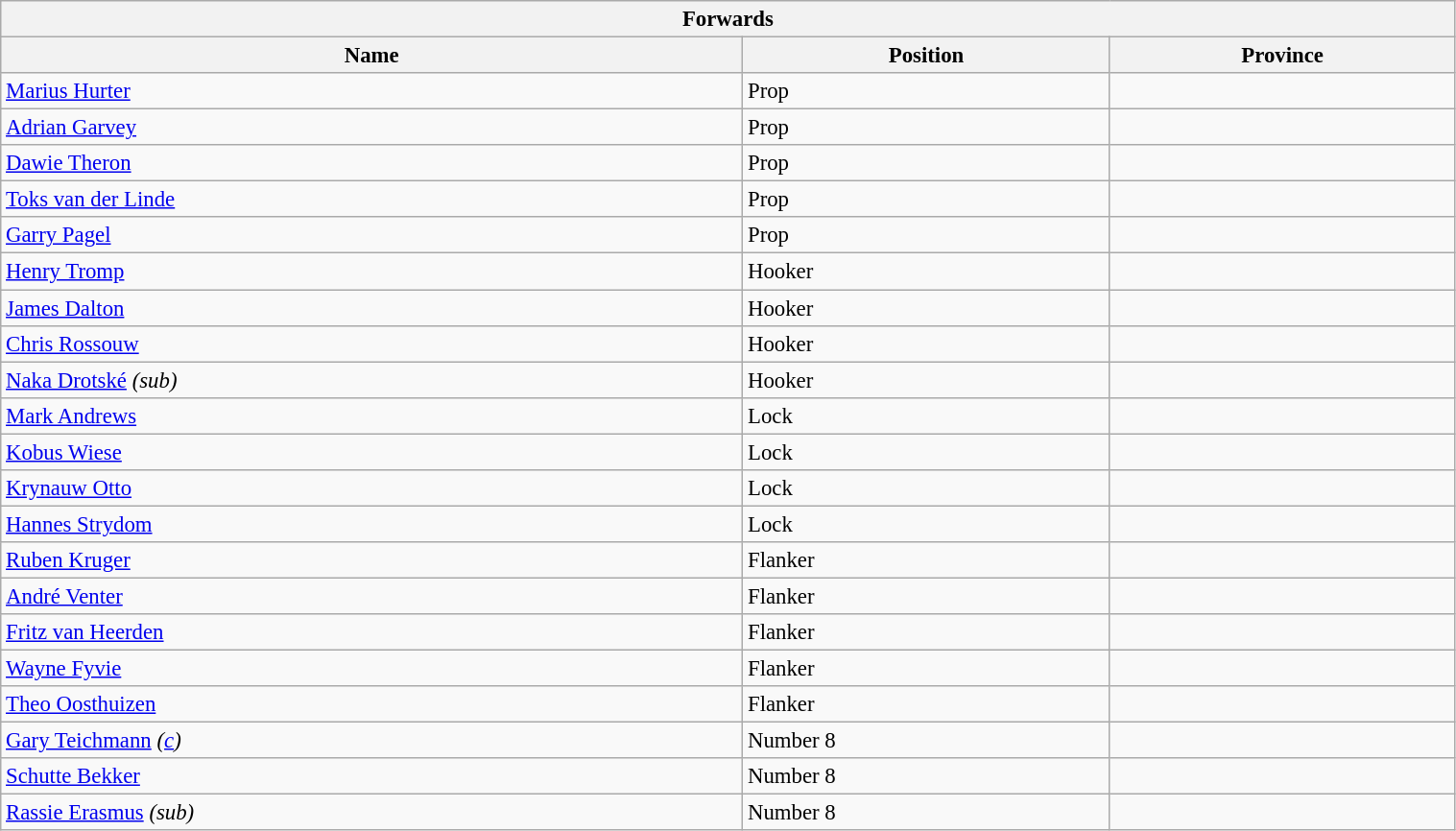<table class="wikitable" style="font-size:95%; width:80%;">
<tr>
<th colspan="3"><strong>Forwards</strong></th>
</tr>
<tr>
<th>Name</th>
<th>Position</th>
<th>Province</th>
</tr>
<tr>
<td><a href='#'>Marius Hurter</a></td>
<td>Prop</td>
<td></td>
</tr>
<tr>
<td><a href='#'>Adrian Garvey</a></td>
<td>Prop</td>
<td></td>
</tr>
<tr>
<td><a href='#'>Dawie Theron</a></td>
<td>Prop</td>
<td></td>
</tr>
<tr>
<td><a href='#'>Toks van der Linde</a></td>
<td>Prop</td>
<td></td>
</tr>
<tr>
<td><a href='#'>Garry Pagel</a></td>
<td>Prop</td>
<td></td>
</tr>
<tr>
<td><a href='#'>Henry Tromp</a></td>
<td>Hooker</td>
<td></td>
</tr>
<tr>
<td><a href='#'>James Dalton</a></td>
<td>Hooker</td>
<td></td>
</tr>
<tr>
<td><a href='#'>Chris Rossouw</a></td>
<td>Hooker</td>
<td></td>
</tr>
<tr>
<td><a href='#'>Naka Drotské</a> <em>(sub)</em></td>
<td>Hooker</td>
<td></td>
</tr>
<tr>
<td><a href='#'>Mark Andrews</a></td>
<td>Lock</td>
<td></td>
</tr>
<tr>
<td><a href='#'>Kobus Wiese</a></td>
<td>Lock</td>
<td></td>
</tr>
<tr>
<td><a href='#'>Krynauw Otto</a></td>
<td>Lock</td>
<td></td>
</tr>
<tr>
<td><a href='#'>Hannes Strydom</a></td>
<td>Lock</td>
<td></td>
</tr>
<tr>
<td><a href='#'>Ruben Kruger</a></td>
<td>Flanker</td>
<td></td>
</tr>
<tr>
<td><a href='#'>André Venter</a></td>
<td>Flanker</td>
<td></td>
</tr>
<tr>
<td><a href='#'>Fritz van Heerden</a></td>
<td>Flanker</td>
<td></td>
</tr>
<tr>
<td><a href='#'>Wayne Fyvie</a></td>
<td>Flanker</td>
<td></td>
</tr>
<tr>
<td><a href='#'>Theo Oosthuizen</a></td>
<td>Flanker</td>
<td></td>
</tr>
<tr>
<td><a href='#'>Gary Teichmann</a> <em>(<a href='#'>c</a>)</em></td>
<td>Number 8</td>
<td></td>
</tr>
<tr>
<td><a href='#'>Schutte Bekker</a></td>
<td>Number 8</td>
<td></td>
</tr>
<tr>
<td><a href='#'>Rassie Erasmus</a> <em>(sub)</em></td>
<td>Number 8</td>
<td></td>
</tr>
</table>
